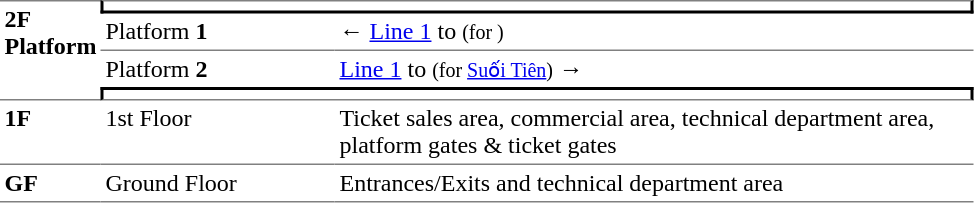<table border=0 cellspacing=0 cellpadding=3>
<tr>
<td style="border-bottom:solid 1px gray;vertical-align:top;border-top:solid 1px gray;" rowspan=4;><strong>2F<br>Platform</strong></td>
<td style="border-top:solid 1px gray;border-right:solid 2px black;border-left:solid 2px black;border-bottom:solid 2px black;text-align:center;" colspan=2></td>
</tr>
<tr>
<td style="border-bottom:solid 1px gray;" width=150>Platform <span><strong>1</strong></span></td>
<td style="border-bottom:solid 1px gray;" width=390>←  <a href='#'>Line 1</a> to  <small>(for )</small></td>
</tr>
<tr>
<td>Platform <span><strong>2</strong></span></td>
<td>  <a href='#'>Line 1</a> to  <small>(for <a href='#'>Suối Tiên</a>)</small> →</td>
</tr>
<tr>
<td style="border-top:solid 2px black;border-right:solid 2px black;border-left:solid 2px black;border-bottom:solid 1px gray;text-align:center;" colspan=2></td>
</tr>
<tr>
<td style="vertical-align:top"><strong>1F</strong></td>
<td style="vertical-align:top">1st Floor</td>
<td style="vertical-align:top">Ticket sales area, commercial area, technical department area, platform gates & ticket gates</td>
</tr>
<tr>
<td style="border-bottom:solid 1px gray;border-top:solid 1px gray; vertical-align:top" width=50><strong>GF</strong></td>
<td style="border-top:solid 1px gray;border-bottom:solid 1px gray; vertical-align:top" width=100>Ground Floor</td>
<td style="border-top:solid 1px gray;border-bottom:solid 1px gray; vertical-align:top" width=420>Entrances/Exits and technical department area</td>
</tr>
</table>
